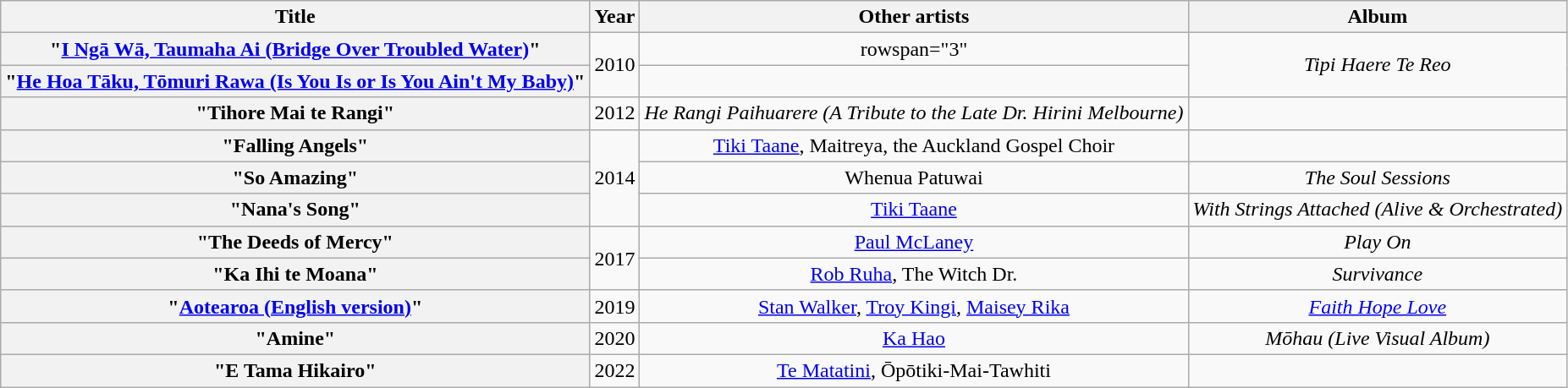<table class="wikitable sortable plainrowheaders" style="text-align: center;">
<tr>
<th scope="col">Title</th>
<th scope="col">Year</th>
<th scope="col">Other artists</th>
<th scope="col">Album</th>
</tr>
<tr>
<th scope="row">"<a href='#'>I Ngā Wā, Taumaha Ai (Bridge Over Troubled Water)</a>"</th>
<td rowspan="2">2010</td>
<td>rowspan="3" </td>
<td rowspan="2"><em>Tipi Haere Te Reo</em></td>
</tr>
<tr>
<th scope="row">"<a href='#'>He Hoa Tāku, Tōmuri Rawa (Is You Is or Is You Ain't My Baby)</a>"</th>
</tr>
<tr>
<th scope="row">"Tihore Mai te Rangi"</th>
<td>2012</td>
<td><em>He Rangi Paihuarere (A Tribute to the Late Dr. Hirini Melbourne)</em></td>
</tr>
<tr>
<th scope="row">"Falling Angels"</th>
<td rowspan="3">2014</td>
<td><a href='#'>Tiki Taane</a>, Maitreya, the Auckland Gospel Choir</td>
<td></td>
</tr>
<tr>
<th scope="row">"So Amazing"</th>
<td>Whenua Patuwai</td>
<td><em>The Soul Sessions</em></td>
</tr>
<tr>
<th scope="row">"Nana's Song"</th>
<td><a href='#'>Tiki Taane</a></td>
<td><em>With Strings Attached (Alive & Orchestrated)</em></td>
</tr>
<tr>
<th scope="row">"The Deeds of Mercy"</th>
<td rowspan="2">2017</td>
<td><a href='#'>Paul McLaney</a></td>
<td><em>Play On</em></td>
</tr>
<tr>
<th scope="row">"Ka Ihi te Moana"</th>
<td><a href='#'>Rob Ruha</a>, The Witch Dr.</td>
<td><em>Survivance</em></td>
</tr>
<tr>
<th scope="row">"<a href='#'>Aotearoa (English version)</a>"</th>
<td>2019</td>
<td><a href='#'>Stan Walker</a>, <a href='#'>Troy Kingi</a>, <a href='#'>Maisey Rika</a></td>
<td><em><a href='#'>Faith Hope Love</a></em></td>
</tr>
<tr>
<th scope="row">"Amine"</th>
<td>2020</td>
<td><a href='#'>Ka Hao</a></td>
<td><em>Mōhau (Live Visual Album)</em></td>
</tr>
<tr>
<th scope="row">"E Tama Hikairo"</th>
<td>2022</td>
<td><a href='#'>Te Matatini</a>, Ōpōtiki-Mai-Tawhiti</td>
<td></td>
</tr>
</table>
